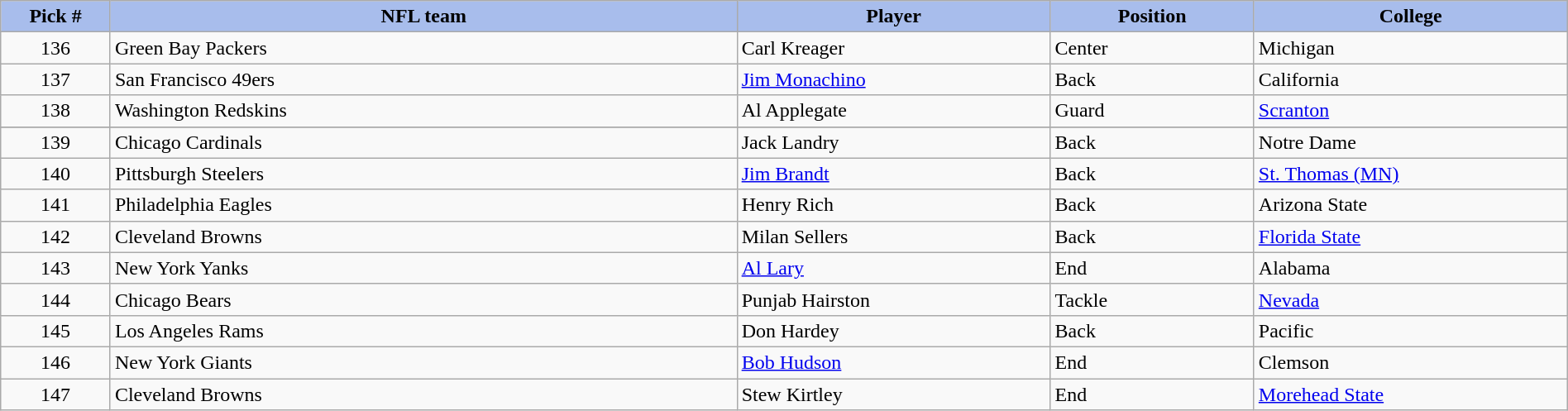<table class="wikitable sortable sortable" style="width: 100%">
<tr>
<th style="background:#A8BDEC;" width=7%>Pick #</th>
<th width=40% style="background:#A8BDEC;">NFL team</th>
<th width=20% style="background:#A8BDEC;">Player</th>
<th width=13% style="background:#A8BDEC;">Position</th>
<th style="background:#A8BDEC;">College</th>
</tr>
<tr>
<td align=center>136</td>
<td>Green Bay Packers</td>
<td>Carl Kreager</td>
<td>Center</td>
<td>Michigan</td>
</tr>
<tr>
<td align=center>137</td>
<td>San Francisco 49ers</td>
<td><a href='#'>Jim Monachino</a></td>
<td>Back</td>
<td>California</td>
</tr>
<tr>
<td align=center>138</td>
<td>Washington Redskins</td>
<td>Al Applegate</td>
<td>Guard</td>
<td><a href='#'>Scranton</a></td>
</tr>
<tr>
</tr>
<tr>
<td align=center>139</td>
<td>Chicago Cardinals</td>
<td>Jack Landry</td>
<td>Back</td>
<td>Notre Dame</td>
</tr>
<tr>
<td align=center>140</td>
<td>Pittsburgh Steelers</td>
<td><a href='#'>Jim Brandt</a></td>
<td>Back</td>
<td><a href='#'>St. Thomas (MN)</a></td>
</tr>
<tr>
<td align=center>141</td>
<td>Philadelphia Eagles</td>
<td>Henry Rich</td>
<td>Back</td>
<td>Arizona State</td>
</tr>
<tr>
<td align=center>142</td>
<td>Cleveland Browns</td>
<td>Milan Sellers</td>
<td>Back</td>
<td><a href='#'>Florida State</a></td>
</tr>
<tr>
<td align=center>143</td>
<td>New York Yanks</td>
<td><a href='#'>Al Lary</a></td>
<td>End</td>
<td>Alabama</td>
</tr>
<tr>
<td align=center>144</td>
<td>Chicago Bears</td>
<td>Punjab Hairston</td>
<td>Tackle</td>
<td><a href='#'>Nevada</a></td>
</tr>
<tr>
<td align=center>145</td>
<td>Los Angeles Rams</td>
<td>Don Hardey</td>
<td>Back</td>
<td>Pacific</td>
</tr>
<tr>
<td align=center>146</td>
<td>New York Giants</td>
<td><a href='#'>Bob Hudson</a></td>
<td>End</td>
<td>Clemson</td>
</tr>
<tr>
<td align=center>147</td>
<td>Cleveland Browns</td>
<td>Stew Kirtley</td>
<td>End</td>
<td><a href='#'>Morehead State</a></td>
</tr>
</table>
